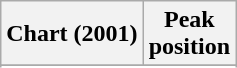<table class="wikitable sortable plainrowheaders" style="text-align:center">
<tr>
<th scope="col">Chart (2001)</th>
<th scope="col">Peak<br> position</th>
</tr>
<tr>
</tr>
<tr>
</tr>
</table>
